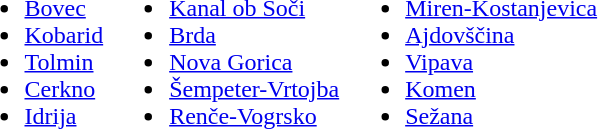<table>
<tr>
<td valign="top"><br><ul><li><a href='#'>Bovec</a></li><li><a href='#'>Kobarid</a></li><li><a href='#'>Tolmin</a></li><li><a href='#'>Cerkno</a></li><li><a href='#'>Idrija</a></li></ul></td>
<td valign="top"><br><ul><li><a href='#'>Kanal ob Soči</a></li><li><a href='#'>Brda</a></li><li><a href='#'>Nova Gorica</a></li><li><a href='#'>Šempeter-Vrtojba</a></li><li><a href='#'>Renče-Vogrsko</a></li></ul></td>
<td valign="top"><br><ul><li><a href='#'>Miren-Kostanjevica</a></li><li><a href='#'>Ajdovščina</a></li><li><a href='#'>Vipava</a></li><li><a href='#'>Komen</a></li><li><a href='#'>Sežana</a></li></ul></td>
</tr>
</table>
